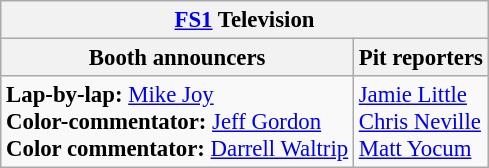<table class="wikitable" style="font-size: 95%">
<tr>
<th colspan="2"><a href='#'>FS1</a> Television</th>
</tr>
<tr>
<th>Booth announcers</th>
<th>Pit reporters</th>
</tr>
<tr>
<td><strong>Lap-by-lap:</strong> <a href='#'>Mike Joy</a> <br><strong>Color-commentator:</strong> <a href='#'>Jeff Gordon</a> <br><strong>Color commentator:</strong> <a href='#'>Darrell Waltrip</a></td>
<td><a href='#'>Jamie Little</a><br><a href='#'>Chris Neville</a><br><a href='#'>Matt Yocum</a></td>
</tr>
</table>
